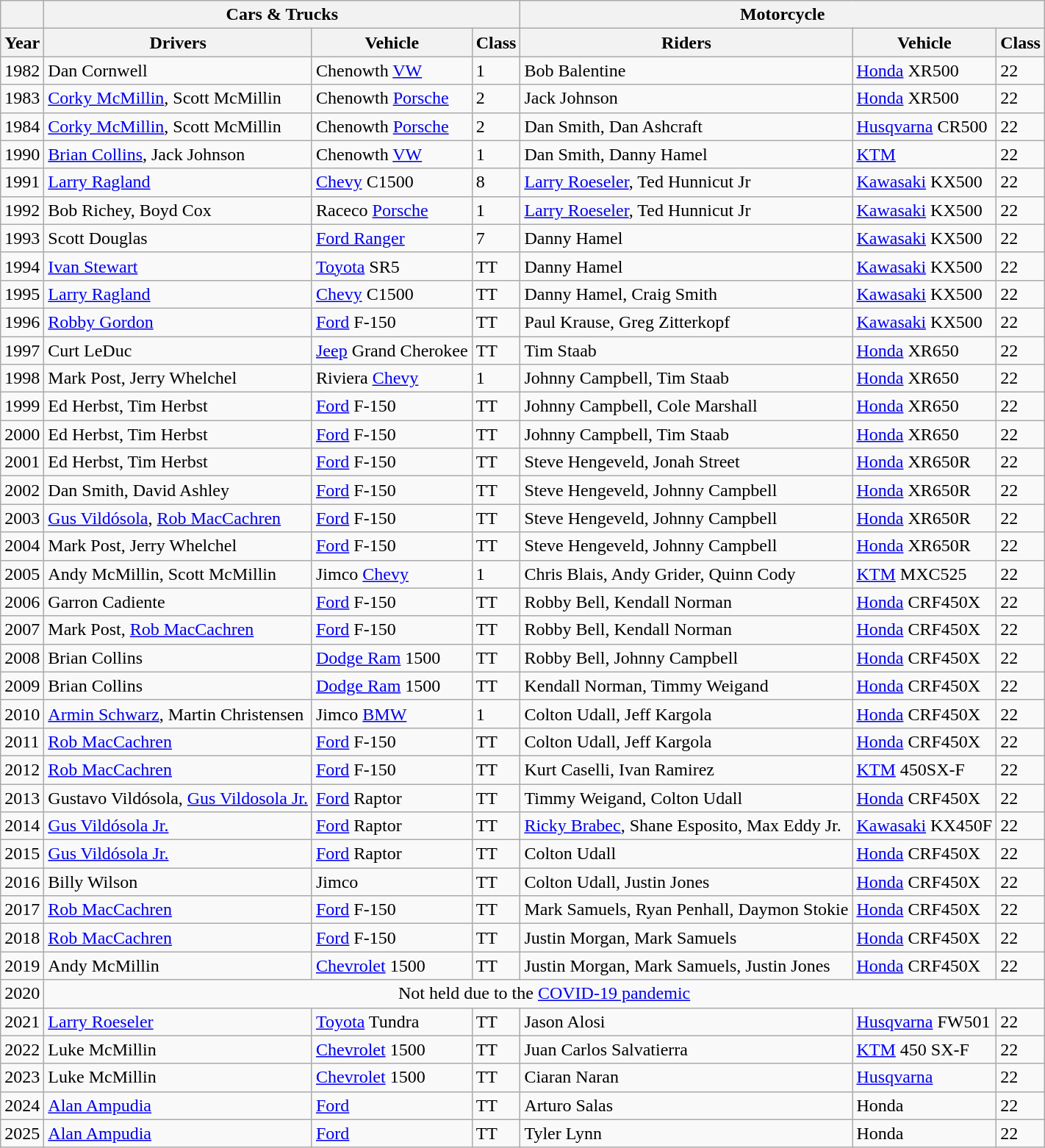<table class="wikitable">
<tr>
<th></th>
<th colspan="3">Cars & Trucks</th>
<th colspan="3">Motorcycle</th>
</tr>
<tr>
<th>Year</th>
<th>Drivers</th>
<th>Vehicle</th>
<th>Class</th>
<th>Riders</th>
<th>Vehicle</th>
<th>Class</th>
</tr>
<tr>
<td>1982</td>
<td>Dan Cornwell</td>
<td>Chenowth <a href='#'>VW</a></td>
<td>1</td>
<td>Bob Balentine</td>
<td><a href='#'>Honda</a> XR500</td>
<td>22</td>
</tr>
<tr>
<td>1983</td>
<td><a href='#'>Corky McMillin</a>, Scott McMillin</td>
<td>Chenowth <a href='#'>Porsche</a></td>
<td>2</td>
<td>Jack Johnson</td>
<td><a href='#'>Honda</a> XR500</td>
<td>22</td>
</tr>
<tr>
<td>1984</td>
<td><a href='#'>Corky McMillin</a>, Scott McMillin</td>
<td>Chenowth <a href='#'>Porsche</a></td>
<td>2</td>
<td>Dan Smith, Dan Ashcraft</td>
<td><a href='#'>Husqvarna</a> CR500</td>
<td>22</td>
</tr>
<tr>
<td>1990</td>
<td><a href='#'>Brian Collins</a>, Jack Johnson</td>
<td>Chenowth <a href='#'>VW</a></td>
<td>1</td>
<td>Dan Smith, Danny Hamel</td>
<td><a href='#'>KTM</a></td>
<td>22</td>
</tr>
<tr>
<td>1991</td>
<td><a href='#'>Larry Ragland</a></td>
<td><a href='#'>Chevy</a> C1500</td>
<td>8</td>
<td><a href='#'>Larry Roeseler</a>, Ted Hunnicut Jr</td>
<td><a href='#'>Kawasaki</a> KX500</td>
<td>22</td>
</tr>
<tr>
<td>1992</td>
<td>Bob Richey, Boyd Cox</td>
<td>Raceco <a href='#'>Porsche</a></td>
<td>1</td>
<td><a href='#'>Larry Roeseler</a>, Ted Hunnicut Jr</td>
<td><a href='#'>Kawasaki</a> KX500</td>
<td>22</td>
</tr>
<tr>
<td>1993</td>
<td>Scott Douglas</td>
<td><a href='#'>Ford Ranger</a></td>
<td>7</td>
<td>Danny Hamel</td>
<td><a href='#'>Kawasaki</a> KX500</td>
<td>22</td>
</tr>
<tr>
<td>1994</td>
<td><a href='#'>Ivan Stewart</a></td>
<td><a href='#'>Toyota</a> SR5</td>
<td>TT</td>
<td>Danny Hamel</td>
<td><a href='#'>Kawasaki</a> KX500</td>
<td>22</td>
</tr>
<tr>
<td>1995</td>
<td><a href='#'>Larry Ragland</a></td>
<td><a href='#'>Chevy</a> C1500</td>
<td>TT</td>
<td>Danny Hamel, Craig Smith</td>
<td><a href='#'>Kawasaki</a> KX500</td>
<td>22</td>
</tr>
<tr>
<td>1996</td>
<td><a href='#'>Robby Gordon</a></td>
<td><a href='#'>Ford</a> F-150</td>
<td>TT</td>
<td>Paul Krause, Greg Zitterkopf</td>
<td><a href='#'>Kawasaki</a> KX500</td>
<td>22</td>
</tr>
<tr>
<td>1997</td>
<td>Curt LeDuc</td>
<td><a href='#'>Jeep</a> Grand Cherokee</td>
<td>TT</td>
<td>Tim Staab</td>
<td><a href='#'>Honda</a> XR650</td>
<td>22</td>
</tr>
<tr>
<td>1998</td>
<td>Mark Post, Jerry Whelchel</td>
<td>Riviera <a href='#'>Chevy</a></td>
<td>1</td>
<td>Johnny Campbell, Tim Staab</td>
<td><a href='#'>Honda</a> XR650</td>
<td>22</td>
</tr>
<tr>
<td>1999</td>
<td>Ed Herbst, Tim Herbst</td>
<td><a href='#'>Ford</a> F-150</td>
<td>TT</td>
<td>Johnny Campbell, Cole Marshall</td>
<td><a href='#'>Honda</a> XR650</td>
<td>22</td>
</tr>
<tr>
<td>2000</td>
<td>Ed Herbst, Tim Herbst</td>
<td><a href='#'>Ford</a> F-150</td>
<td>TT</td>
<td>Johnny Campbell, Tim Staab</td>
<td><a href='#'>Honda</a> XR650</td>
<td>22</td>
</tr>
<tr>
<td>2001</td>
<td>Ed Herbst, Tim Herbst</td>
<td><a href='#'>Ford</a> F-150</td>
<td>TT</td>
<td>Steve Hengeveld, Jonah Street</td>
<td><a href='#'>Honda</a> XR650R</td>
<td>22</td>
</tr>
<tr>
<td>2002</td>
<td>Dan Smith, David Ashley</td>
<td><a href='#'>Ford</a> F-150</td>
<td>TT</td>
<td>Steve Hengeveld, Johnny Campbell</td>
<td><a href='#'>Honda</a> XR650R</td>
<td>22</td>
</tr>
<tr>
<td>2003</td>
<td><a href='#'>Gus Vildósola</a>, <a href='#'>Rob MacCachren</a></td>
<td><a href='#'>Ford</a> F-150</td>
<td>TT</td>
<td>Steve Hengeveld, Johnny Campbell</td>
<td><a href='#'>Honda</a> XR650R</td>
<td>22</td>
</tr>
<tr>
<td>2004</td>
<td>Mark Post, Jerry Whelchel</td>
<td><a href='#'>Ford</a> F-150</td>
<td>TT</td>
<td>Steve Hengeveld, Johnny Campbell</td>
<td><a href='#'>Honda</a> XR650R</td>
<td>22</td>
</tr>
<tr>
<td>2005</td>
<td>Andy McMillin, Scott McMillin</td>
<td>Jimco <a href='#'>Chevy</a></td>
<td>1</td>
<td>Chris Blais, Andy Grider, Quinn Cody</td>
<td><a href='#'>KTM</a> MXC525</td>
<td>22</td>
</tr>
<tr>
<td>2006</td>
<td>Garron Cadiente</td>
<td><a href='#'>Ford</a> F-150</td>
<td>TT</td>
<td>Robby Bell, Kendall Norman</td>
<td><a href='#'>Honda</a> CRF450X</td>
<td>22</td>
</tr>
<tr>
<td>2007</td>
<td>Mark Post, <a href='#'>Rob MacCachren</a></td>
<td><a href='#'>Ford</a> F-150</td>
<td>TT</td>
<td>Robby Bell, Kendall Norman</td>
<td><a href='#'>Honda</a> CRF450X</td>
<td>22</td>
</tr>
<tr>
<td>2008</td>
<td>Brian Collins</td>
<td><a href='#'>Dodge Ram</a> 1500</td>
<td>TT</td>
<td>Robby Bell, Johnny Campbell</td>
<td><a href='#'>Honda</a> CRF450X</td>
<td>22</td>
</tr>
<tr>
<td>2009</td>
<td>Brian Collins</td>
<td><a href='#'>Dodge Ram</a> 1500</td>
<td>TT</td>
<td>Kendall Norman, Timmy Weigand</td>
<td><a href='#'>Honda</a> CRF450X</td>
<td>22</td>
</tr>
<tr>
<td>2010</td>
<td><a href='#'>Armin Schwarz</a>, Martin Christensen</td>
<td>Jimco <a href='#'>BMW</a></td>
<td>1</td>
<td>Colton Udall, Jeff Kargola</td>
<td><a href='#'>Honda</a> CRF450X</td>
<td>22</td>
</tr>
<tr>
<td>2011</td>
<td><a href='#'>Rob MacCachren</a></td>
<td><a href='#'>Ford</a> F-150</td>
<td>TT</td>
<td>Colton Udall, Jeff Kargola</td>
<td><a href='#'>Honda</a> CRF450X</td>
<td>22</td>
</tr>
<tr>
<td>2012</td>
<td><a href='#'>Rob MacCachren</a></td>
<td><a href='#'>Ford</a> F-150</td>
<td>TT</td>
<td>Kurt Caselli, Ivan Ramirez</td>
<td><a href='#'>KTM</a> 450SX-F</td>
<td>22</td>
</tr>
<tr>
<td>2013</td>
<td>Gustavo Vildósola, <a href='#'>Gus Vildosola Jr.</a></td>
<td><a href='#'>Ford</a> Raptor</td>
<td>TT</td>
<td>Timmy Weigand, Colton Udall</td>
<td><a href='#'>Honda</a> CRF450X</td>
<td>22</td>
</tr>
<tr>
<td>2014</td>
<td><a href='#'>Gus Vildósola Jr.</a></td>
<td><a href='#'>Ford</a> Raptor</td>
<td>TT</td>
<td><a href='#'>Ricky Brabec</a>, Shane Esposito, Max Eddy Jr.</td>
<td><a href='#'>Kawasaki</a> KX450F</td>
<td>22</td>
</tr>
<tr>
<td>2015</td>
<td><a href='#'>Gus Vildósola Jr.</a></td>
<td><a href='#'>Ford</a> Raptor</td>
<td>TT</td>
<td>Colton Udall</td>
<td><a href='#'>Honda</a> CRF450X</td>
<td>22</td>
</tr>
<tr>
<td>2016</td>
<td>Billy Wilson</td>
<td>Jimco</td>
<td>TT</td>
<td>Colton Udall, Justin Jones</td>
<td><a href='#'>Honda</a> CRF450X</td>
<td>22</td>
</tr>
<tr>
<td>2017</td>
<td><a href='#'>Rob MacCachren</a></td>
<td><a href='#'>Ford</a> F-150</td>
<td>TT</td>
<td>Mark Samuels, Ryan Penhall, Daymon Stokie</td>
<td><a href='#'>Honda</a> CRF450X</td>
<td>22</td>
</tr>
<tr>
<td>2018</td>
<td><a href='#'>Rob MacCachren</a></td>
<td><a href='#'>Ford</a> F-150</td>
<td>TT</td>
<td>Justin Morgan, Mark Samuels</td>
<td><a href='#'>Honda</a> CRF450X</td>
<td>22</td>
</tr>
<tr>
<td>2019</td>
<td>Andy McMillin</td>
<td><a href='#'>Chevrolet</a> 1500</td>
<td>TT</td>
<td>Justin Morgan, Mark Samuels, Justin Jones</td>
<td><a href='#'>Honda</a> CRF450X</td>
<td>22</td>
</tr>
<tr>
<td>2020</td>
<td colspan=6 align=center>Not held due to the <a href='#'>COVID-19 pandemic</a></td>
</tr>
<tr>
<td>2021</td>
<td><a href='#'>Larry Roeseler</a></td>
<td><a href='#'>Toyota</a> Tundra</td>
<td>TT</td>
<td>Jason Alosi</td>
<td><a href='#'>Husqvarna</a> FW501</td>
<td>22</td>
</tr>
<tr>
<td>2022</td>
<td>Luke McMillin</td>
<td><a href='#'>Chevrolet</a> 1500</td>
<td>TT</td>
<td>Juan Carlos Salvatierra</td>
<td><a href='#'>KTM</a> 450 SX-F</td>
<td>22</td>
</tr>
<tr>
<td>2023</td>
<td>Luke McMillin</td>
<td><a href='#'>Chevrolet</a> 1500</td>
<td>TT</td>
<td>Ciaran Naran</td>
<td><a href='#'>Husqvarna</a></td>
<td>22</td>
</tr>
<tr>
<td>2024</td>
<td><a href='#'>Alan Ampudia</a></td>
<td><a href='#'>Ford</a></td>
<td>TT</td>
<td>Arturo Salas</td>
<td>Honda</td>
<td>22</td>
</tr>
<tr>
<td>2025</td>
<td><a href='#'>Alan Ampudia</a></td>
<td><a href='#'>Ford</a></td>
<td>TT</td>
<td>Tyler Lynn</td>
<td>Honda</td>
<td>22</td>
</tr>
</table>
